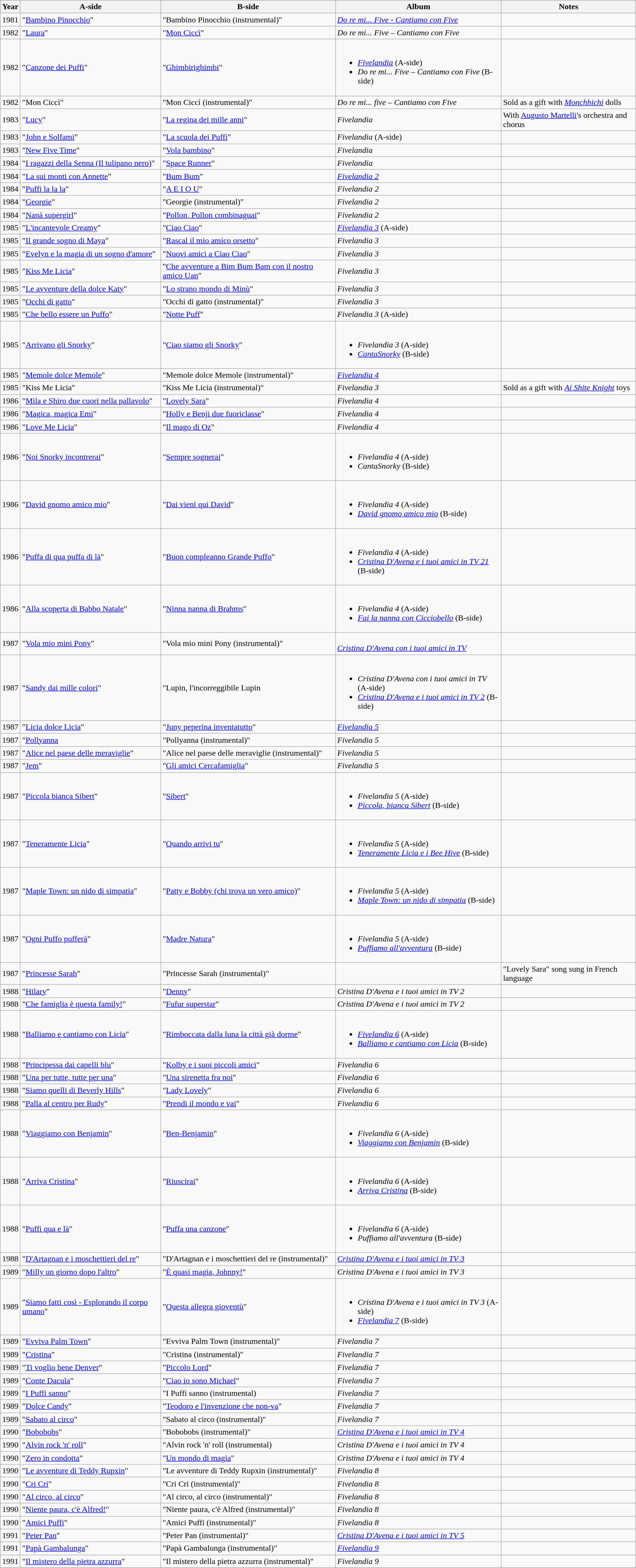<table class=wikitable>
<tr>
<th>Year</th>
<th>A-side</th>
<th>B-side</th>
<th>Album</th>
<th>Notes</th>
</tr>
<tr>
<td>1981</td>
<td>"<a href='#'>Bambino Pinocchio</a>"</td>
<td>"Bambino Pinocchio (instrumental)"</td>
<td><em><a href='#'>Do re mi... Five - Cantiamo con Five</a></em></td>
<td></td>
</tr>
<tr>
<td>1982</td>
<td>"<a href='#'>Laura</a>"</td>
<td>"<a href='#'>Mon Ciccì</a>"</td>
<td><em>Do re mi... Five – Cantiamo con Five</em></td>
<td></td>
</tr>
<tr>
<td>1982</td>
<td>"<a href='#'>Canzone dei Puffi</a>"</td>
<td>"<a href='#'>Ghimbirighimbi</a>"</td>
<td><br><ul><li><em><a href='#'>Fivelandia</a></em> (A-side)</li><li><em>Do re mi... Five – Cantiamo con Five</em> (B-side)</li></ul></td>
<td></td>
</tr>
<tr>
<td>1982</td>
<td>"Mon Ciccì"</td>
<td>"Mon Ciccì (instrumental)"</td>
<td><em>Do re mi... five – Cantiamo con Five</em></td>
<td>Sold as a gift with <em><a href='#'>Monchhichi</a></em> dolls</td>
</tr>
<tr>
<td>1983</td>
<td>"<a href='#'>Lucy</a>"</td>
<td>"<a href='#'>La regina dei mille anni</a>"</td>
<td><em>Fivelandia</em></td>
<td>With <a href='#'>Augusto Martelli</a>'s orchestra and chorus</td>
</tr>
<tr>
<td>1983</td>
<td>"<a href='#'>John e Solfami</a>"</td>
<td>"<a href='#'>La scuola dei Puffi</a>"</td>
<td><em>Fivelandia</em> (A-side)</td>
<td></td>
</tr>
<tr>
<td>1983</td>
<td>"<a href='#'>New Five Time</a>"</td>
<td>"<a href='#'>Vola bambino</a>"</td>
<td><em>Fivelandia</em></td>
<td></td>
</tr>
<tr>
<td>1984</td>
<td>"<a href='#'>I ragazzi della Senna (Il tulipano nero)</a>"</td>
<td>"<a href='#'>Space Runner</a>"</td>
<td><em>Fivelandia</em></td>
<td></td>
</tr>
<tr>
<td>1984</td>
<td>"<a href='#'>La sui monti con Annette</a>"</td>
<td>"<a href='#'>Bum Bum</a>"</td>
<td><em><a href='#'>Fivelandia 2</a></em></td>
<td></td>
</tr>
<tr>
<td>1984</td>
<td>"<a href='#'>Puffi la la la</a>"</td>
<td>"<a href='#'>A E I O U</a>"</td>
<td><em>Fivelandia 2</em></td>
<td></td>
</tr>
<tr>
<td>1984</td>
<td>"<a href='#'>Georgie</a>"</td>
<td>"Georgie (instrumental)"</td>
<td><em>Fivelandia 2</em></td>
<td></td>
</tr>
<tr>
<td>1984</td>
<td>"<a href='#'>Nanà supergirl</a>"</td>
<td>"<a href='#'>Pollon, Pollon combinaguai</a>"</td>
<td><em>Fivelandia 2</em></td>
<td></td>
</tr>
<tr>
<td>1985</td>
<td>"<a href='#'>L'incantevole Creamy</a>"</td>
<td>"<a href='#'>Ciao Ciao</a>"</td>
<td><em><a href='#'>Fivelandia 3</a></em> (A-side)</td>
<td></td>
</tr>
<tr>
<td>1985</td>
<td>"<a href='#'>Il grande sogno di Maya</a>"</td>
<td>"<a href='#'>Rascal il mio amico orsetto</a>"</td>
<td><em>Fivelandia 3</em></td>
<td></td>
</tr>
<tr>
<td>1985</td>
<td>"<a href='#'>Evelyn e la magia di un sogno d'amore</a>"</td>
<td>"<a href='#'>Nuovi amici a Ciao Ciao</a>"</td>
<td><em>Fivelandia 3</em></td>
<td></td>
</tr>
<tr>
<td>1985</td>
<td>"<a href='#'>Kiss Me Licia</a>"</td>
<td>"<a href='#'>Che avventure a Bim Bum Bam con il nostro amico Uan</a>"</td>
<td><em>Fivelandia 3</em></td>
<td></td>
</tr>
<tr>
<td>1985</td>
<td>"<a href='#'>Le avventure della dolce Katy</a>"</td>
<td>"<a href='#'>Lo strano mondo di Minù</a>"</td>
<td><em>Fivelandia 3</em></td>
<td></td>
</tr>
<tr>
<td>1985</td>
<td>"<a href='#'>Occhi di gatto</a>"</td>
<td>"Occhi di gatto (instrumental)"</td>
<td><em>Fivelandia 3</em></td>
<td></td>
</tr>
<tr>
<td>1985</td>
<td>"<a href='#'>Che bello essere un Puffo</a>"</td>
<td>"<a href='#'>Notte Puff</a>"</td>
<td><em>Fivelandia 3</em> (A-side)</td>
<td></td>
</tr>
<tr>
<td>1985</td>
<td>"<a href='#'>Arrivano gli Snorky</a>"</td>
<td>"<a href='#'>Ciao siamo gli Snorky</a>"</td>
<td><br><ul><li><em>Fivelandia 3</em> (A-side)</li><li><em><a href='#'>CantaSnorky</a></em> (B-side)</li></ul></td>
<td></td>
</tr>
<tr>
<td>1985</td>
<td>"<a href='#'>Memole dolce Memole</a>"</td>
<td>"Memole dolce Memole (instrumental)"</td>
<td><em><a href='#'>Fivelandia 4</a></em></td>
<td></td>
</tr>
<tr>
<td>1985</td>
<td>"Kiss Me Licia"</td>
<td>"Kiss Me Licia (instrumental)"</td>
<td><em>Fivelandia 3</em></td>
<td>Sold as a gift with <em><a href='#'>Ai Shite Knight</a></em> toys</td>
</tr>
<tr>
<td>1986</td>
<td>"<a href='#'>Mila e Shiro due cuori nella pallavolo</a>"</td>
<td>"<a href='#'>Lovely Sara</a>"</td>
<td><em>Fivelandia 4</em></td>
<td></td>
</tr>
<tr>
<td>1986</td>
<td>"<a href='#'>Magica, magica Emi</a>"</td>
<td>"<a href='#'>Holly e Benji due fuoriclasse</a>"</td>
<td><em>Fivelandia 4</em></td>
<td></td>
</tr>
<tr>
<td>1986</td>
<td>"<a href='#'>Love Me Licia</a>"</td>
<td>"<a href='#'>Il mago di Oz</a>"</td>
<td><em>Fivelandia 4</em></td>
<td></td>
</tr>
<tr>
<td>1986</td>
<td>"<a href='#'>Noi Snorky incontrerai</a>"</td>
<td>"<a href='#'>Sempre sognerai</a>"</td>
<td><br><ul><li><em>Fivelandia 4</em> (A-side)</li><li><em>CantaSnorky</em> (B-side)</li></ul></td>
<td></td>
</tr>
<tr>
<td>1986</td>
<td>"<a href='#'>David gnomo amico mio</a>"</td>
<td>"<a href='#'>Dai vieni qui David</a>"</td>
<td><br><ul><li><em>Fivelandia 4</em> (A-side)</li><li><em><a href='#'>David gnomo amico mio</a></em> (B-side)</li></ul></td>
<td></td>
</tr>
<tr>
<td>1986</td>
<td>"<a href='#'>Puffa di qua puffa di là</a>"</td>
<td>"<a href='#'>Buon compleanno Grande Puffo</a>"</td>
<td><br><ul><li><em>Fivelandia 4</em> (A-side)</li><li><em><a href='#'>Cristina D'Avena e i tuoi amici in TV 21</a></em> (B-side)</li></ul></td>
<td></td>
</tr>
<tr>
<td>1986</td>
<td>"<a href='#'>Alla scoperta di Babbo Natale</a>"</td>
<td>"<a href='#'>Ninna nanna di Brahms</a>"</td>
<td><br><ul><li><em>Fivelandia 4</em> (A-side)</li><li><em><a href='#'>Fai la nanna con Cicciobello</a></em> (B-side)</li></ul></td>
<td></td>
</tr>
<tr>
<td>1987</td>
<td>"<a href='#'>Vola mio mini Pony</a>"</td>
<td>"Vola mio mini Pony (instrumental)"</td>
<td><br><em><a href='#'>Cristina D'Avena con i tuoi amici in TV</a></em></td>
<td></td>
</tr>
<tr>
<td>1987</td>
<td>"<a href='#'>Sandy dai mille colori</a>"</td>
<td>"Lupin, l'incorreggibile Lupin</td>
<td><br><ul><li><em>Cristina D'Avena con i tuoi amici in TV</em> (A-side)</li><li><em><a href='#'>Cristina D'Avena e i tuoi amici in TV 2</a></em> (B-side)</li></ul></td>
<td></td>
</tr>
<tr>
<td>1987</td>
<td>"<a href='#'>Licia dolce Licia</a>"</td>
<td>"<a href='#'>Juny peperina inventatutto</a>"</td>
<td><em><a href='#'>Fivelandia 5</a></em></td>
<td></td>
</tr>
<tr>
<td>1987</td>
<td>"<a href='#'>Pollyanna</a></td>
<td>"Pollyanna (instrumental)"</td>
<td><em>Fivelandia 5</em></td>
<td></td>
</tr>
<tr>
<td>1987</td>
<td>"<a href='#'>Alice nel paese delle meraviglie</a>"</td>
<td>"Alice nel paese delle meraviglie (instrumental)"</td>
<td><em>Fivelandia 5</em></td>
<td></td>
</tr>
<tr>
<td>1987</td>
<td>"<a href='#'>Jem</a>"</td>
<td>"<a href='#'>Gli amici Cercafamiglia</a>"</td>
<td><em>Fivelandia 5</em></td>
<td></td>
</tr>
<tr>
<td>1987</td>
<td>"<a href='#'>Piccola bianca Sibert</a>"</td>
<td>"<a href='#'>Sibert</a>"</td>
<td><br><ul><li><em>Fivelandia 5</em> (A-side)</li><li><em><a href='#'>Piccola, bianca Sibert</a></em> (B-side)</li></ul></td>
<td></td>
</tr>
<tr>
<td>1987</td>
<td>"<a href='#'>Teneramente Licia</a>"</td>
<td>"<a href='#'>Quando arrivi tu</a>"</td>
<td><br><ul><li><em>Fivelandia 5</em> (A-side)</li><li><em><a href='#'>Teneramente Licia e i Bee Hive</a></em> (B-side)</li></ul></td>
<td></td>
</tr>
<tr>
<td>1987</td>
<td>"<a href='#'>Maple Town: un nido di simpatia</a>"</td>
<td>"<a href='#'>Patty e Bobby (chi trova un vero amico)</a>"</td>
<td><br><ul><li><em>Fivelandia 5</em> (A-side)</li><li><em><a href='#'>Maple Town: un nido di simpatia</a></em> (B-side)</li></ul></td>
<td></td>
</tr>
<tr>
<td>1987</td>
<td>"<a href='#'>Ogni Puffo pufferà</a>"</td>
<td>"<a href='#'>Madre Natura</a>"</td>
<td><br><ul><li><em>Fivelandia 5</em> (A-side)</li><li><em><a href='#'>Puffiamo all'avventura</a></em> (B-side)</li></ul></td>
<td></td>
</tr>
<tr>
<td>1987</td>
<td>"<a href='#'>Princesse Sarah</a>"</td>
<td>"Princesse Sarah (instrumental)"</td>
<td></td>
<td>"Lovely Sara" song sung in French language</td>
</tr>
<tr>
<td>1988</td>
<td>"<a href='#'>Hilary</a>"</td>
<td>"<a href='#'>Denny</a>"</td>
<td><em>Cristina D'Avena e i tuoi amici in TV 2</em></td>
<td></td>
</tr>
<tr>
<td>1988</td>
<td>"<a href='#'>Che famiglia è questa family!</a>"</td>
<td>"<a href='#'>Fufur superstar</a>"</td>
<td><em>Cristina D'Avena e i tuoi amici in TV 2</em></td>
<td></td>
</tr>
<tr>
<td>1988</td>
<td>"<a href='#'>Balliamo e cantiamo con Licia</a>"</td>
<td>"<a href='#'>Rimboccata dalla luna la città già dorme</a>"</td>
<td><br><ul><li><em><a href='#'>Fivelandia 6</a></em> (A-side)</li><li><em><a href='#'>Balliamo e cantiamo con Licia</a></em> (B-side)</li></ul></td>
<td></td>
</tr>
<tr>
<td>1988</td>
<td>"<a href='#'>Principessa dai capelli blu</a>"</td>
<td>"<a href='#'>Kolby e i suoi piccoli amici</a>"</td>
<td><em>Fivelandia 6</em></td>
<td></td>
</tr>
<tr>
<td>1988</td>
<td>"<a href='#'>Una per tutte, tutte per una</a>"</td>
<td>"<a href='#'>Una sirenetta fra noi</a>"</td>
<td><em>Fivelandia 6</em></td>
<td></td>
</tr>
<tr>
<td>1988</td>
<td>"<a href='#'>Siamo quelli di Beverly Hills</a>"</td>
<td>"<a href='#'>Lady Lovely</a>"</td>
<td><em>Fivelandia 6</em></td>
<td></td>
</tr>
<tr>
<td>1988</td>
<td>"<a href='#'>Palla al centro per Rudy</a>"</td>
<td>"<a href='#'>Prendi il mondo e vai</a>"</td>
<td><em>Fivelandia 6</em></td>
<td></td>
</tr>
<tr>
<td>1988</td>
<td>"<a href='#'>Viaggiamo con Benjamin</a>"</td>
<td>"<a href='#'>Ben-Benjamin</a>"</td>
<td><br><ul><li><em>Fivelandia 6</em> (A-side)</li><li><em><a href='#'>Viaggiamo con Benjamin</a></em> (B-side)</li></ul></td>
<td></td>
</tr>
<tr>
<td>1988</td>
<td>"<a href='#'>Arriva Cristina</a>"</td>
<td>"<a href='#'>Riuscirai</a>"</td>
<td><br><ul><li><em>Fivelandia 6</em> (A-side)</li><li><em><a href='#'>Arriva Cristina</a></em> (B-side)</li></ul></td>
<td></td>
</tr>
<tr>
<td>1988</td>
<td>"<a href='#'>Puffi qua e là</a>"</td>
<td>"<a href='#'>Puffa una canzone</a>"</td>
<td><br><ul><li><em>Fivelandia 6</em> (A-side)</li><li><em>Puffiamo all'avventura</em> (B-side)</li></ul></td>
<td></td>
</tr>
<tr>
<td>1988</td>
<td>"<a href='#'>D'Artagnan e i moschettieri del re</a>"</td>
<td>"D'Artagnan e i moschettieri del re (instrumental)"</td>
<td><em><a href='#'>Cristina D'Avena e i tuoi amici in TV 3</a></em></td>
<td></td>
</tr>
<tr>
<td>1989</td>
<td>"<a href='#'>Milly un giorno dopo l'altro</a>"</td>
<td>"<a href='#'>È quasi magia, Johnny!</a>"</td>
<td><em>Cristina D'Avena e i tuoi amici in TV 3</em></td>
<td></td>
</tr>
<tr>
<td>1989</td>
<td>"<a href='#'>Siamo fatti così - Esplorando il corpo umano</a>"</td>
<td>"<a href='#'>Questa allegra gioventù</a>"</td>
<td><br><ul><li><em>Cristina D'Avena e i tuoi amici in TV 3</em> (A-side)</li><li><em><a href='#'>Fivelandia 7</a></em> (B-side)</li></ul></td>
<td></td>
</tr>
<tr>
<td>1989</td>
<td>"<a href='#'>Evviva Palm Town</a>"</td>
<td>"Evviva Palm Town (instrumental)"</td>
<td><em>Fivelandia 7</em></td>
<td></td>
</tr>
<tr>
<td>1989</td>
<td>"<a href='#'>Cristina</a>"</td>
<td>"Cristina (instrumental)"</td>
<td><em>Fivelandia 7</em></td>
<td></td>
</tr>
<tr>
<td>1989</td>
<td>"<a href='#'>Ti voglio bene Denver</a>"</td>
<td>"<a href='#'>Piccolo Lord</a>"</td>
<td><em>Fivelandia 7</em></td>
<td></td>
</tr>
<tr>
<td>1989</td>
<td>"<a href='#'>Conte Dacula</a>"</td>
<td>"<a href='#'>Ciao io sono Michael</a>"</td>
<td><em>Fivelandia 7</em></td>
<td></td>
</tr>
<tr>
<td>1989</td>
<td>"<a href='#'>I Puffi sanno</a>"</td>
<td>"I Puffi sanno (instrumental)</td>
<td><em>Fivelandia 7</em></td>
<td></td>
</tr>
<tr>
<td>1989</td>
<td>"<a href='#'>Dolce Candy</a>"</td>
<td>"<a href='#'>Teodoro e l'invenzione che non-va</a>"</td>
<td><em>Fivelandia 7</em></td>
<td></td>
</tr>
<tr>
<td>1989</td>
<td>"<a href='#'>Sabato al circo</a>"</td>
<td>"Sabato al circo (instrumental)"</td>
<td><em>Fivelandia 7</em></td>
<td></td>
</tr>
<tr>
<td>1990</td>
<td>"<a href='#'>Bobobobs</a>"</td>
<td>"Bobobobs (instrumental)"</td>
<td><em><a href='#'>Cristina D'Avena e i tuoi amici in TV 4</a></em></td>
<td></td>
</tr>
<tr>
<td>1990</td>
<td>"<a href='#'>Alvin rock 'n' roll</a>"</td>
<td>"Alvin rock 'n' roll (instrumental)</td>
<td><em>Cristina D'Avena e i tuoi amici in TV 4</em></td>
<td></td>
</tr>
<tr>
<td>1990</td>
<td>"<a href='#'>Zero in condotta</a>"</td>
<td>"<a href='#'>Un mondo di magia</a>"</td>
<td><em>Cristina D'Avena e i tuoi amici in TV 4</em></td>
<td></td>
</tr>
<tr>
<td>1990</td>
<td>"<a href='#'>Le avventure di Teddy Rupxin</a>"</td>
<td>"Le avventure di Teddy Rupxin (instrumental)"</td>
<td><em>Fivelandia 8</em></td>
<td></td>
</tr>
<tr>
<td>1990</td>
<td>"<a href='#'>Cri Cri</a>"</td>
<td>"Cri Cri (instrumental)"</td>
<td><em>Fivelandia 8</em></td>
<td></td>
</tr>
<tr>
<td>1990</td>
<td>"<a href='#'>Al circo, al circo</a>"</td>
<td>"Al circo, al circo (instrumental)"</td>
<td><em>Fivelandia 8</em></td>
<td></td>
</tr>
<tr>
<td>1990</td>
<td>"<a href='#'>Niente paura, c'è Alfred!</a>"</td>
<td>"Niente paura, c'è Alfred (instrumental)"</td>
<td><em>Fivelandia 8</em></td>
<td></td>
</tr>
<tr>
<td>1990</td>
<td>"<a href='#'>Amici Puffi</a>"</td>
<td>"Amici Puffi (instrumental)"</td>
<td><em>Fivelandia 8</em></td>
<td></td>
</tr>
<tr>
<td>1991</td>
<td>"<a href='#'>Peter Pan</a>"</td>
<td>"Peter Pan (instrumental)"</td>
<td><em><a href='#'>Cristina D'Avena e i tuoi amici in TV 5</a></em></td>
<td></td>
</tr>
<tr>
<td>1991</td>
<td>"<a href='#'>Papà Gambalunga</a>"</td>
<td>"Papà Gambalunga (instrumental)"</td>
<td><em><a href='#'>Fivelandia 9</a></em></td>
<td></td>
</tr>
<tr>
<td>1991</td>
<td>"<a href='#'>Il mistero della pietra azzurra</a>"</td>
<td>"Il mistero della pietra azzurra (instrumental)"</td>
<td><em>Fivelandia 9</em></td>
<td></td>
</tr>
<tr>
</tr>
</table>
